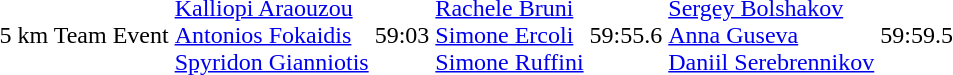<table>
<tr>
<td>5 km Team Event</td>
<td valign=top><a href='#'>Kalliopi Araouzou</a><br><a href='#'>Antonios Fokaidis</a><br><a href='#'>Spyridon Gianniotis</a><br></td>
<td>59:03</td>
<td valign=top><a href='#'>Rachele Bruni</a><br><a href='#'>Simone Ercoli</a><br><a href='#'>Simone Ruffini</a><br></td>
<td>59:55.6</td>
<td valign=top><a href='#'>Sergey Bolshakov</a><br><a href='#'>Anna Guseva</a><br><a href='#'>Daniil Serebrennikov</a><br></td>
<td>59:59.5</td>
</tr>
</table>
